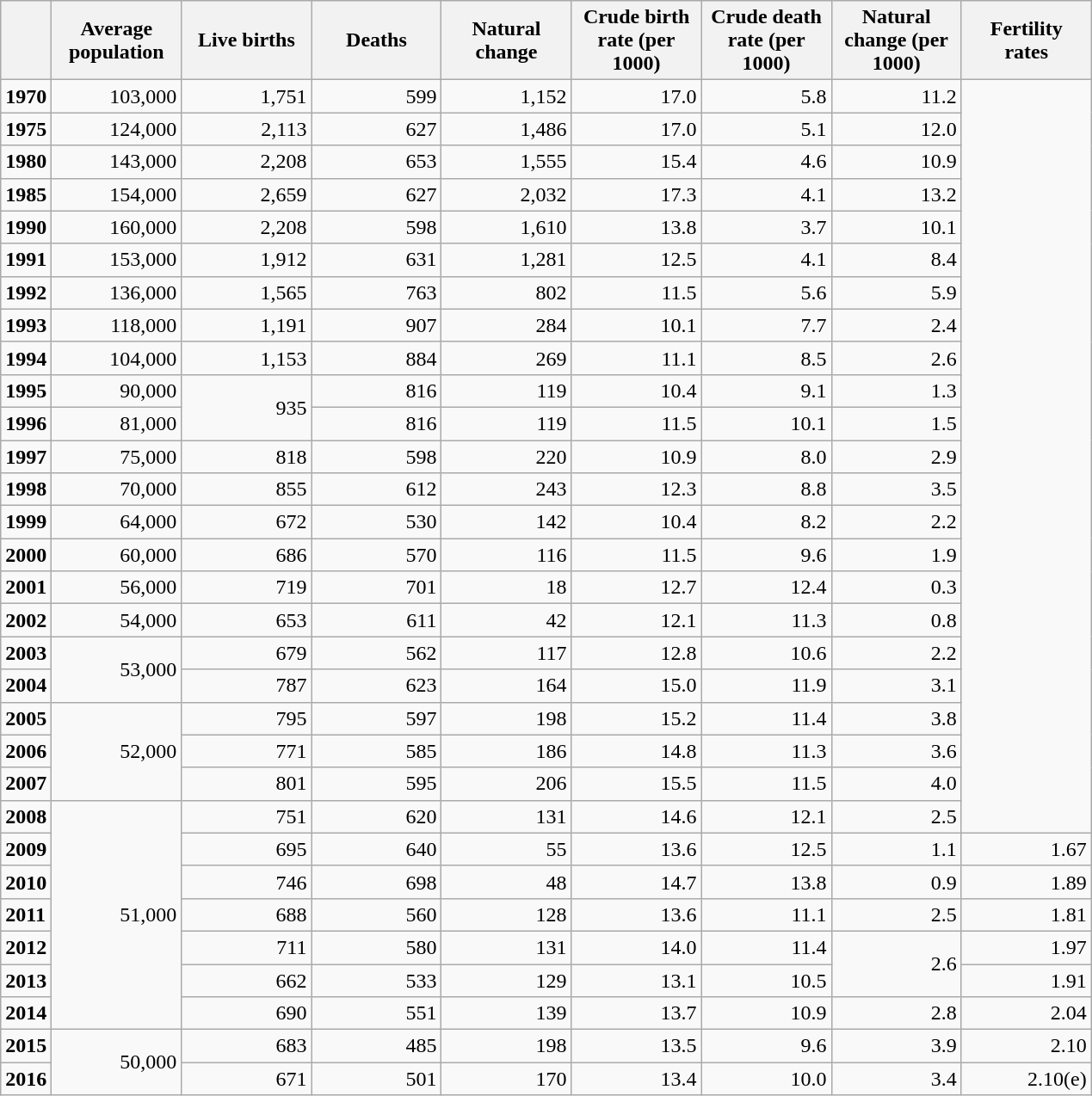<table class="wikitable sortable">
<tr>
<th></th>
<th style="width:70pt;">Average population</th>
<th style="width:70pt;">Live births</th>
<th style="width:70pt;">Deaths</th>
<th style="width:70pt;">Natural change</th>
<th style="width:70pt;">Crude birth rate (per 1000)</th>
<th style="width:70pt;">Crude death rate (per 1000)</th>
<th style="width:70pt;">Natural change (per 1000)</th>
<th style="width:70pt;">Fertility rates</th>
</tr>
<tr>
<td><strong>1970</strong></td>
<td style="text-align:right;">103,000</td>
<td style="text-align:right;">1,751</td>
<td style="text-align:right;">599</td>
<td style="text-align:right;">1,152</td>
<td style="text-align:right;">17.0</td>
<td style="text-align:right;">5.8</td>
<td style="text-align:right;">11.2</td>
<td rowspan="23"></td>
</tr>
<tr>
<td><strong>1975</strong></td>
<td style="text-align:right;">124,000</td>
<td style="text-align:right;">2,113</td>
<td style="text-align:right;">627</td>
<td style="text-align:right;">1,486</td>
<td style="text-align:right;">17.0</td>
<td style="text-align:right;">5.1</td>
<td style="text-align:right;">12.0</td>
</tr>
<tr>
<td><strong>1980</strong></td>
<td style="text-align:right;">143,000</td>
<td style="text-align:right;">2,208</td>
<td style="text-align:right;">653</td>
<td style="text-align:right;">1,555</td>
<td style="text-align:right;">15.4</td>
<td style="text-align:right;">4.6</td>
<td style="text-align:right;">10.9</td>
</tr>
<tr>
<td><strong>1985</strong></td>
<td style="text-align:right;">154,000</td>
<td style="text-align:right;">2,659</td>
<td style="text-align:right;">627</td>
<td style="text-align:right;">2,032</td>
<td style="text-align:right;">17.3</td>
<td style="text-align:right;">4.1</td>
<td style="text-align:right;">13.2</td>
</tr>
<tr>
<td><strong>1990</strong></td>
<td style="text-align:right;">160,000</td>
<td style="text-align:right;">2,208</td>
<td style="text-align:right;">598</td>
<td style="text-align:right;">1,610</td>
<td style="text-align:right;">13.8</td>
<td style="text-align:right;">3.7</td>
<td style="text-align:right;">10.1</td>
</tr>
<tr>
<td><strong>1991</strong></td>
<td style="text-align:right;">153,000</td>
<td style="text-align:right;">1,912</td>
<td style="text-align:right;">631</td>
<td style="text-align:right;">1,281</td>
<td style="text-align:right;">12.5</td>
<td style="text-align:right;">4.1</td>
<td style="text-align:right;">8.4</td>
</tr>
<tr>
<td><strong>1992</strong></td>
<td style="text-align:right;">136,000</td>
<td style="text-align:right;">1,565</td>
<td style="text-align:right;">763</td>
<td style="text-align:right;">802</td>
<td style="text-align:right;">11.5</td>
<td style="text-align:right;">5.6</td>
<td style="text-align:right;">5.9</td>
</tr>
<tr>
<td><strong>1993</strong></td>
<td style="text-align:right;">118,000</td>
<td style="text-align:right;">1,191</td>
<td style="text-align:right;">907</td>
<td style="text-align:right;">284</td>
<td style="text-align:right;">10.1</td>
<td style="text-align:right;">7.7</td>
<td style="text-align:right;">2.4</td>
</tr>
<tr>
<td><strong>1994</strong></td>
<td style="text-align:right;">104,000</td>
<td style="text-align:right;">1,153</td>
<td style="text-align:right;">884</td>
<td style="text-align:right;">269</td>
<td style="text-align:right;">11.1</td>
<td style="text-align:right;">8.5</td>
<td style="text-align:right;">2.6</td>
</tr>
<tr>
<td><strong>1995</strong></td>
<td style="text-align:right;">90,000</td>
<td rowspan="2" style="text-align:right;">935</td>
<td style="text-align:right;">816</td>
<td style="text-align:right;">119</td>
<td style="text-align:right;">10.4</td>
<td style="text-align:right;">9.1</td>
<td style="text-align:right;">1.3</td>
</tr>
<tr>
<td><strong>1996</strong></td>
<td style="text-align:right;">81,000</td>
<td style="text-align:right;">816</td>
<td style="text-align:right;">119</td>
<td style="text-align:right;">11.5</td>
<td style="text-align:right;">10.1</td>
<td style="text-align:right;">1.5</td>
</tr>
<tr>
<td><strong>1997</strong></td>
<td style="text-align:right;">75,000</td>
<td style="text-align:right;">818</td>
<td style="text-align:right;">598</td>
<td style="text-align:right;">220</td>
<td style="text-align:right;">10.9</td>
<td style="text-align:right;">8.0</td>
<td style="text-align:right;">2.9</td>
</tr>
<tr>
<td><strong>1998</strong></td>
<td style="text-align:right;">70,000</td>
<td style="text-align:right;">855</td>
<td style="text-align:right;">612</td>
<td style="text-align:right;">243</td>
<td style="text-align:right;">12.3</td>
<td style="text-align:right;">8.8</td>
<td style="text-align:right;">3.5</td>
</tr>
<tr>
<td><strong>1999</strong></td>
<td style="text-align:right;">64,000</td>
<td style="text-align:right;">672</td>
<td style="text-align:right;">530</td>
<td style="text-align:right;">142</td>
<td style="text-align:right;">10.4</td>
<td style="text-align:right;">8.2</td>
<td style="text-align:right;">2.2</td>
</tr>
<tr>
<td><strong>2000</strong></td>
<td style="text-align:right;">60,000</td>
<td style="text-align:right;">686</td>
<td style="text-align:right;">570</td>
<td style="text-align:right;">116</td>
<td style="text-align:right;">11.5</td>
<td style="text-align:right;">9.6</td>
<td style="text-align:right;">1.9</td>
</tr>
<tr>
<td><strong>2001</strong></td>
<td style="text-align:right;">56,000</td>
<td style="text-align:right;">719</td>
<td style="text-align:right;">701</td>
<td style="text-align:right;">18</td>
<td style="text-align:right;">12.7</td>
<td style="text-align:right;">12.4</td>
<td style="text-align:right;">0.3</td>
</tr>
<tr>
<td><strong>2002</strong></td>
<td style="text-align:right;">54,000</td>
<td style="text-align:right;">653</td>
<td style="text-align:right;">611</td>
<td style="text-align:right;">42</td>
<td style="text-align:right;">12.1</td>
<td style="text-align:right;">11.3</td>
<td style="text-align:right;">0.8</td>
</tr>
<tr>
<td><strong>2003</strong></td>
<td rowspan="2" style="text-align:right;">53,000</td>
<td style="text-align:right;">679</td>
<td style="text-align:right;">562</td>
<td style="text-align:right;">117</td>
<td style="text-align:right;">12.8</td>
<td style="text-align:right;">10.6</td>
<td style="text-align:right;">2.2</td>
</tr>
<tr>
<td><strong>2004</strong></td>
<td style="text-align:right;">787</td>
<td style="text-align:right;">623</td>
<td style="text-align:right;">164</td>
<td style="text-align:right;">15.0</td>
<td style="text-align:right;">11.9</td>
<td style="text-align:right;">3.1</td>
</tr>
<tr>
<td><strong>2005</strong></td>
<td rowspan="3" style="text-align:right;">52,000</td>
<td style="text-align:right;">795</td>
<td style="text-align:right;">597</td>
<td style="text-align:right;">198</td>
<td style="text-align:right;">15.2</td>
<td style="text-align:right;">11.4</td>
<td style="text-align:right;">3.8</td>
</tr>
<tr>
<td><strong>2006</strong></td>
<td style="text-align:right;">771</td>
<td style="text-align:right;">585</td>
<td style="text-align:right;">186</td>
<td style="text-align:right;">14.8</td>
<td style="text-align:right;">11.3</td>
<td style="text-align:right;">3.6</td>
</tr>
<tr>
<td><strong>2007</strong></td>
<td style="text-align:right;">801</td>
<td style="text-align:right;">595</td>
<td style="text-align:right;">206</td>
<td style="text-align:right;">15.5</td>
<td style="text-align:right;">11.5</td>
<td style="text-align:right;">4.0</td>
</tr>
<tr>
<td><strong>2008</strong></td>
<td rowspan="7" style="text-align:right;">51,000</td>
<td style="text-align:right;">751</td>
<td style="text-align:right;">620</td>
<td style="text-align:right;">131</td>
<td style="text-align:right;">14.6</td>
<td style="text-align:right;">12.1</td>
<td style="text-align:right;">2.5</td>
</tr>
<tr>
<td><strong>2009</strong></td>
<td style="text-align:right;">695</td>
<td style="text-align:right;">640</td>
<td style="text-align:right;">55</td>
<td style="text-align:right;">13.6</td>
<td style="text-align:right;">12.5</td>
<td style="text-align:right;">1.1</td>
<td style="text-align:right;">1.67</td>
</tr>
<tr>
<td><strong>2010</strong></td>
<td style="text-align:right;">746</td>
<td style="text-align:right;">698</td>
<td style="text-align:right;">48</td>
<td style="text-align:right;">14.7</td>
<td style="text-align:right;">13.8</td>
<td style="text-align:right;">0.9</td>
<td style="text-align:right;">1.89</td>
</tr>
<tr>
<td><strong>2011</strong></td>
<td style="text-align:right;">688</td>
<td style="text-align:right;">560</td>
<td style="text-align:right;">128</td>
<td style="text-align:right;">13.6</td>
<td style="text-align:right;">11.1</td>
<td style="text-align:right;">2.5</td>
<td style="text-align:right;">1.81</td>
</tr>
<tr>
<td><strong>2012</strong></td>
<td style="text-align:right;">711</td>
<td style="text-align:right;">580</td>
<td style="text-align:right;">131</td>
<td style="text-align:right;">14.0</td>
<td style="text-align:right;">11.4</td>
<td rowspan="2" style="text-align:right;">2.6</td>
<td style="text-align:right;">1.97</td>
</tr>
<tr>
<td><strong>2013</strong></td>
<td style="text-align:right;">662</td>
<td style="text-align:right;">533</td>
<td style="text-align:right;">129</td>
<td style="text-align:right;">13.1</td>
<td style="text-align:right;">10.5</td>
<td style="text-align:right;">1.91</td>
</tr>
<tr>
<td><strong>2014</strong></td>
<td style="text-align:right;">690</td>
<td style="text-align:right;">551</td>
<td style="text-align:right;">139</td>
<td style="text-align:right;">13.7</td>
<td style="text-align:right;">10.9</td>
<td style="text-align:right;">2.8</td>
<td style="text-align:right;">2.04</td>
</tr>
<tr>
<td><strong>2015</strong></td>
<td rowspan="2" style="text-align:right;">50,000</td>
<td style="text-align:right;">683</td>
<td style="text-align:right;">485</td>
<td style="text-align:right;">198</td>
<td style="text-align:right;">13.5</td>
<td style="text-align:right;">9.6</td>
<td style="text-align:right;">3.9</td>
<td style="text-align:right;">2.10</td>
</tr>
<tr>
<td><strong>2016</strong></td>
<td style="text-align:right;">671</td>
<td style="text-align:right;">501</td>
<td style="text-align:right;">170</td>
<td style="text-align:right;">13.4</td>
<td style="text-align:right;">10.0</td>
<td style="text-align:right;">3.4</td>
<td style="text-align:right;">2.10(e)</td>
</tr>
</table>
